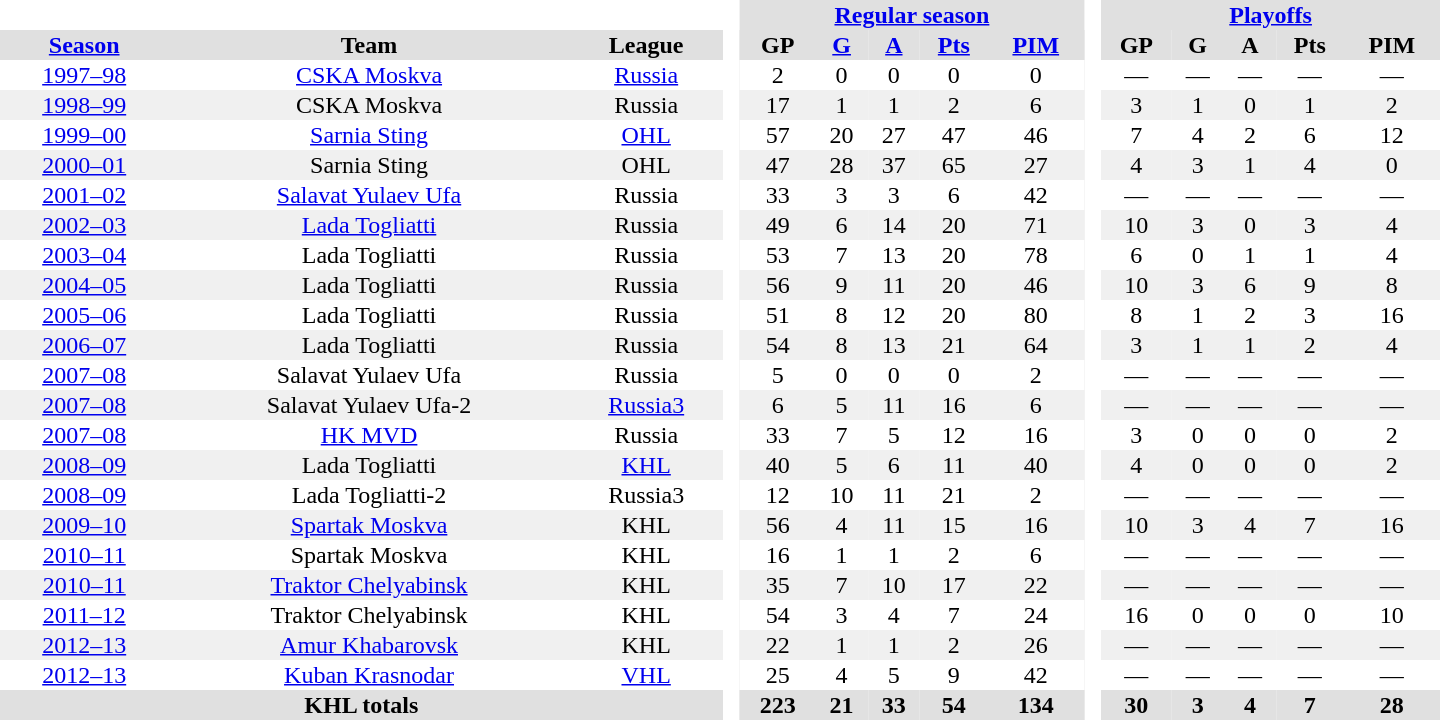<table border="0" cellpadding="1" cellspacing="0" style="text-align:center; width:60em">
<tr bgcolor="#e0e0e0">
<th colspan="3" bgcolor="#ffffff"> </th>
<th rowspan="99" bgcolor="#ffffff"> </th>
<th colspan="5"><a href='#'>Regular season</a></th>
<th rowspan="99" bgcolor="#ffffff"> </th>
<th colspan="5"><a href='#'>Playoffs</a></th>
</tr>
<tr bgcolor="#e0e0e0">
<th><a href='#'>Season</a></th>
<th>Team</th>
<th>League</th>
<th>GP</th>
<th><a href='#'>G</a></th>
<th><a href='#'>A</a></th>
<th><a href='#'>Pts</a></th>
<th><a href='#'>PIM</a></th>
<th>GP</th>
<th>G</th>
<th>A</th>
<th>Pts</th>
<th>PIM</th>
</tr>
<tr>
<td><a href='#'>1997–98</a></td>
<td><a href='#'>CSKA Moskva</a></td>
<td><a href='#'>Russia</a></td>
<td>2</td>
<td>0</td>
<td>0</td>
<td>0</td>
<td>0</td>
<td>—</td>
<td>—</td>
<td>—</td>
<td>—</td>
<td>—</td>
</tr>
<tr bgcolor="#f0f0f0">
<td><a href='#'>1998–99</a></td>
<td>CSKA Moskva</td>
<td>Russia</td>
<td>17</td>
<td>1</td>
<td>1</td>
<td>2</td>
<td>6</td>
<td>3</td>
<td>1</td>
<td>0</td>
<td>1</td>
<td>2</td>
</tr>
<tr>
<td><a href='#'>1999–00</a></td>
<td><a href='#'>Sarnia Sting</a></td>
<td><a href='#'>OHL</a></td>
<td>57</td>
<td>20</td>
<td>27</td>
<td>47</td>
<td>46</td>
<td>7</td>
<td>4</td>
<td>2</td>
<td>6</td>
<td>12</td>
</tr>
<tr bgcolor="#f0f0f0">
<td><a href='#'>2000–01</a></td>
<td>Sarnia Sting</td>
<td>OHL</td>
<td>47</td>
<td>28</td>
<td>37</td>
<td>65</td>
<td>27</td>
<td>4</td>
<td>3</td>
<td>1</td>
<td>4</td>
<td>0</td>
</tr>
<tr>
<td><a href='#'>2001–02</a></td>
<td><a href='#'>Salavat Yulaev Ufa</a></td>
<td>Russia</td>
<td>33</td>
<td>3</td>
<td>3</td>
<td>6</td>
<td>42</td>
<td>—</td>
<td>—</td>
<td>—</td>
<td>—</td>
<td>—</td>
</tr>
<tr bgcolor="#f0f0f0">
<td><a href='#'>2002–03</a></td>
<td><a href='#'>Lada Togliatti</a></td>
<td>Russia</td>
<td>49</td>
<td>6</td>
<td>14</td>
<td>20</td>
<td>71</td>
<td>10</td>
<td>3</td>
<td>0</td>
<td>3</td>
<td>4</td>
</tr>
<tr>
<td><a href='#'>2003–04</a></td>
<td>Lada Togliatti</td>
<td>Russia</td>
<td>53</td>
<td>7</td>
<td>13</td>
<td>20</td>
<td>78</td>
<td>6</td>
<td>0</td>
<td>1</td>
<td>1</td>
<td>4</td>
</tr>
<tr bgcolor="#f0f0f0">
<td><a href='#'>2004–05</a></td>
<td>Lada Togliatti</td>
<td>Russia</td>
<td>56</td>
<td>9</td>
<td>11</td>
<td>20</td>
<td>46</td>
<td>10</td>
<td>3</td>
<td>6</td>
<td>9</td>
<td>8</td>
</tr>
<tr>
<td><a href='#'>2005–06</a></td>
<td>Lada Togliatti</td>
<td>Russia</td>
<td>51</td>
<td>8</td>
<td>12</td>
<td>20</td>
<td>80</td>
<td>8</td>
<td>1</td>
<td>2</td>
<td>3</td>
<td>16</td>
</tr>
<tr bgcolor="#f0f0f0">
<td><a href='#'>2006–07</a></td>
<td>Lada Togliatti</td>
<td>Russia</td>
<td>54</td>
<td>8</td>
<td>13</td>
<td>21</td>
<td>64</td>
<td>3</td>
<td>1</td>
<td>1</td>
<td>2</td>
<td>4</td>
</tr>
<tr>
<td><a href='#'>2007–08</a></td>
<td>Salavat Yulaev Ufa</td>
<td>Russia</td>
<td>5</td>
<td>0</td>
<td>0</td>
<td>0</td>
<td>2</td>
<td>—</td>
<td>—</td>
<td>—</td>
<td>—</td>
<td>—</td>
</tr>
<tr bgcolor="#f0f0f0">
<td><a href='#'>2007–08</a></td>
<td>Salavat Yulaev Ufa-2</td>
<td><a href='#'>Russia3</a></td>
<td>6</td>
<td>5</td>
<td>11</td>
<td>16</td>
<td>6</td>
<td>—</td>
<td>—</td>
<td>—</td>
<td>—</td>
<td>—</td>
</tr>
<tr>
<td><a href='#'>2007–08</a></td>
<td><a href='#'>HK MVD</a></td>
<td>Russia</td>
<td>33</td>
<td>7</td>
<td>5</td>
<td>12</td>
<td>16</td>
<td>3</td>
<td>0</td>
<td>0</td>
<td>0</td>
<td>2</td>
</tr>
<tr bgcolor="#f0f0f0">
<td><a href='#'>2008–09</a></td>
<td>Lada Togliatti</td>
<td><a href='#'>KHL</a></td>
<td>40</td>
<td>5</td>
<td>6</td>
<td>11</td>
<td>40</td>
<td>4</td>
<td>0</td>
<td>0</td>
<td>0</td>
<td>2</td>
</tr>
<tr>
<td><a href='#'>2008–09</a></td>
<td>Lada Togliatti-2</td>
<td>Russia3</td>
<td>12</td>
<td>10</td>
<td>11</td>
<td>21</td>
<td>2</td>
<td>—</td>
<td>—</td>
<td>—</td>
<td>—</td>
<td>—</td>
</tr>
<tr bgcolor="#f0f0f0">
<td><a href='#'>2009–10</a></td>
<td><a href='#'>Spartak Moskva</a></td>
<td>KHL</td>
<td>56</td>
<td>4</td>
<td>11</td>
<td>15</td>
<td>16</td>
<td>10</td>
<td>3</td>
<td>4</td>
<td>7</td>
<td>16</td>
</tr>
<tr>
<td><a href='#'>2010–11</a></td>
<td>Spartak Moskva</td>
<td>KHL</td>
<td>16</td>
<td>1</td>
<td>1</td>
<td>2</td>
<td>6</td>
<td>—</td>
<td>—</td>
<td>—</td>
<td>—</td>
<td>—</td>
</tr>
<tr bgcolor="#f0f0f0">
<td><a href='#'>2010–11</a></td>
<td><a href='#'>Traktor Chelyabinsk</a></td>
<td>KHL</td>
<td>35</td>
<td>7</td>
<td>10</td>
<td>17</td>
<td>22</td>
<td>—</td>
<td>—</td>
<td>—</td>
<td>—</td>
<td>—</td>
</tr>
<tr>
<td><a href='#'>2011–12</a></td>
<td>Traktor Chelyabinsk</td>
<td>KHL</td>
<td>54</td>
<td>3</td>
<td>4</td>
<td>7</td>
<td>24</td>
<td>16</td>
<td>0</td>
<td>0</td>
<td>0</td>
<td>10</td>
</tr>
<tr bgcolor="#f0f0f0">
<td><a href='#'>2012–13</a></td>
<td><a href='#'>Amur Khabarovsk</a></td>
<td>KHL</td>
<td>22</td>
<td>1</td>
<td>1</td>
<td>2</td>
<td>26</td>
<td>—</td>
<td>—</td>
<td>—</td>
<td>—</td>
<td>—</td>
</tr>
<tr>
<td><a href='#'>2012–13</a></td>
<td><a href='#'>Kuban Krasnodar</a></td>
<td><a href='#'>VHL</a></td>
<td>25</td>
<td>4</td>
<td>5</td>
<td>9</td>
<td>42</td>
<td>—</td>
<td>—</td>
<td>—</td>
<td>—</td>
<td>—</td>
</tr>
<tr>
</tr>
<tr ALIGN="center" bgcolor="#e0e0e0">
<th colspan="3">KHL totals</th>
<th ALIGN="center">223</th>
<th ALIGN="center">21</th>
<th ALIGN="center">33</th>
<th ALIGN="center">54</th>
<th ALIGN="center">134</th>
<th ALIGN="center">30</th>
<th ALIGN="center">3</th>
<th ALIGN="center">4</th>
<th ALIGN="center">7</th>
<th ALIGN="center">28</th>
</tr>
</table>
